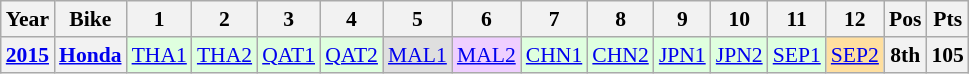<table class="wikitable" style="text-align:center; font-size:90%">
<tr>
<th>Year</th>
<th>Bike</th>
<th>1</th>
<th>2</th>
<th>3</th>
<th>4</th>
<th>5</th>
<th>6</th>
<th>7</th>
<th>8</th>
<th>9</th>
<th>10</th>
<th>11</th>
<th>12</th>
<th>Pos</th>
<th>Pts</th>
</tr>
<tr>
<th><a href='#'>2015</a></th>
<th><a href='#'>Honda</a></th>
<td style="background:#dfffdf;"><a href='#'>THA1</a><br></td>
<td style="background:#dfffdf;"><a href='#'>THA2</a><br></td>
<td style="background:#dfffdf;"><a href='#'>QAT1</a><br></td>
<td style="background:#dfffdf;"><a href='#'>QAT2</a><br></td>
<td style="background:#dfdfdf;"><a href='#'>MAL1</a><br></td>
<td style="background:#efcfff;"><a href='#'>MAL2</a><br></td>
<td style="background:#dfffdf;"><a href='#'>CHN1</a><br></td>
<td style="background:#dfffdf;"><a href='#'>CHN2</a><br></td>
<td style="background:#dfffdf;"><a href='#'>JPN1</a><br></td>
<td style="background:#dfffdf;"><a href='#'>JPN2</a><br></td>
<td style="background:#dfffdf;"><a href='#'>SEP1</a><br></td>
<td style="background:#ffdf9f;"><a href='#'>SEP2</a><br></td>
<th style="background:#;">8th</th>
<th style="background:#;">105</th>
</tr>
</table>
